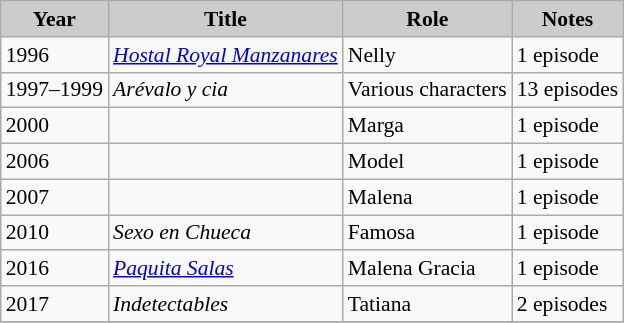<table class="wikitable" style="font-size:90%;">
<tr>
<th style="background: #CCCCCC;">Year</th>
<th style="background: #CCCCCC;">Title</th>
<th style="background: #CCCCCC;">Role</th>
<th style="background: #CCCCCC;">Notes</th>
</tr>
<tr>
<td>1996</td>
<td><em><a href='#'>Hostal Royal Manzanares</a></em></td>
<td>Nelly</td>
<td>1 episode</td>
</tr>
<tr>
<td>1997–1999</td>
<td><em>Arévalo y cia</em></td>
<td>Various characters</td>
<td>13 episodes</td>
</tr>
<tr>
<td>2000</td>
<td><em></em></td>
<td>Marga</td>
<td>1 episode</td>
</tr>
<tr>
<td>2006</td>
<td><em></em></td>
<td>Model</td>
<td>1 episode</td>
</tr>
<tr>
<td>2007</td>
<td><em></em></td>
<td>Malena</td>
<td>1 episode</td>
</tr>
<tr>
<td>2010</td>
<td><em>Sexo en Chueca</em></td>
<td>Famosa</td>
<td>1 episode</td>
</tr>
<tr>
<td>2016</td>
<td><em><a href='#'>Paquita Salas</a></em></td>
<td>Malena Gracia</td>
<td>1 episode</td>
</tr>
<tr>
<td>2017</td>
<td><em>Indetectables</em></td>
<td>Tatiana</td>
<td>2 episodes</td>
</tr>
<tr>
</tr>
</table>
